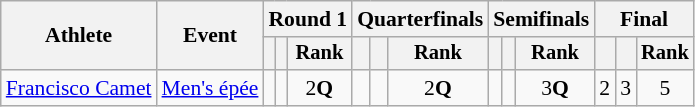<table class="wikitable" style="font-size:90%">
<tr>
<th rowspan=2>Athlete</th>
<th rowspan=2>Event</th>
<th colspan=3>Round 1</th>
<th colspan=3>Quarterfinals</th>
<th colspan=3>Semifinals</th>
<th colspan=3>Final</th>
</tr>
<tr style="font-size:95%">
<th></th>
<th></th>
<th>Rank</th>
<th></th>
<th></th>
<th>Rank</th>
<th></th>
<th></th>
<th>Rank</th>
<th></th>
<th></th>
<th>Rank</th>
</tr>
<tr align=center>
<td align=left><a href='#'>Francisco Camet</a></td>
<td align=left><a href='#'>Men's épée</a></td>
<td></td>
<td></td>
<td>2<strong>Q</strong></td>
<td></td>
<td></td>
<td>2<strong>Q</strong></td>
<td></td>
<td></td>
<td>3<strong>Q</strong></td>
<td>2</td>
<td>3</td>
<td>5</td>
</tr>
</table>
